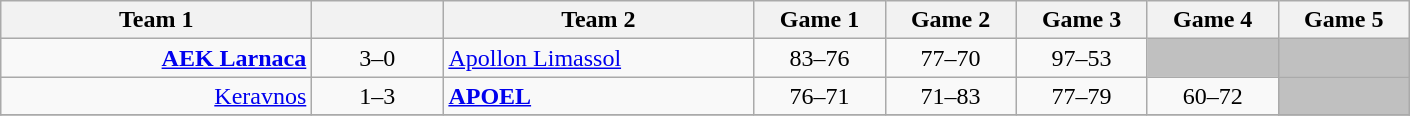<table class=wikitable style="text-align:center">
<tr>
<th width=200>Team 1</th>
<th width=80></th>
<th width=200>Team 2</th>
<th width=80>Game 1</th>
<th width=80>Game 2</th>
<th width=80>Game 3</th>
<th width=80>Game 4</th>
<th width=80>Game 5</th>
</tr>
<tr>
<td align=right><strong><a href='#'>AEK Larnaca</a></strong></td>
<td>3–0</td>
<td align=left><a href='#'>Apollon Limassol</a></td>
<td>83–76</td>
<td>77–70</td>
<td>97–53</td>
<td bgcolor=#C0C0C0></td>
<td bgcolor=#C0C0C0></td>
</tr>
<tr>
<td align=right><a href='#'>Keravnos</a></td>
<td>1–3</td>
<td align=left><strong><a href='#'>APOEL</a></strong></td>
<td>76–71</td>
<td>71–83</td>
<td>77–79</td>
<td>60–72</td>
<td bgcolor=#C0C0C0></td>
</tr>
<tr>
</tr>
</table>
